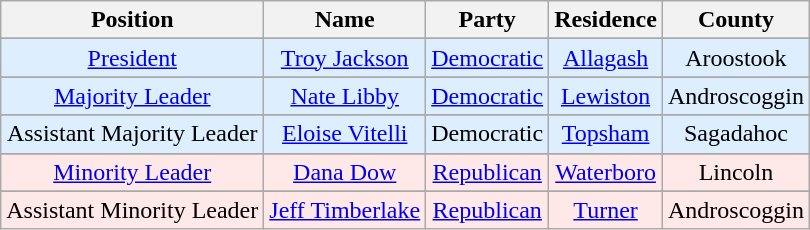<table class="wikitable" style="text-align:center;">
<tr>
<th>Position</th>
<th>Name</th>
<th>Party</th>
<th>Residence</th>
<th>County</th>
</tr>
<tr>
</tr>
<tr bgcolor=#DDEEFF>
<td><a href='#'>President</a></td>
<td><a href='#'>Troy Jackson</a></td>
<td><a href='#'>Democratic</a></td>
<td><a href='#'>Allagash</a></td>
<td>Aroostook</td>
</tr>
<tr>
</tr>
<tr bgcolor=#DDEEFF>
<td><a href='#'>Majority Leader</a></td>
<td><a href='#'>Nate Libby</a></td>
<td><a href='#'>Democratic</a></td>
<td><a href='#'>Lewiston</a></td>
<td>Androscoggin</td>
</tr>
<tr>
</tr>
<tr bgcolor=#DDEEFF>
<td>Assistant Majority Leader</td>
<td><a href='#'>Eloise Vitelli</a></td>
<td>Democratic</td>
<td><a href='#'>Topsham</a></td>
<td>Sagadahoc</td>
</tr>
<tr>
</tr>
<tr bgcolor=#FFE8E8>
<td><a href='#'>Minority Leader</a></td>
<td><a href='#'>Dana Dow</a></td>
<td><a href='#'>Republican</a></td>
<td><a href='#'>Waterboro</a></td>
<td>Lincoln</td>
</tr>
<tr>
</tr>
<tr bgcolor=#FFE8E8>
<td>Assistant Minority Leader</td>
<td><a href='#'>Jeff Timberlake</a></td>
<td><a href='#'>Republican</a></td>
<td><a href='#'>Turner</a></td>
<td>Androscoggin</td>
</tr>
</table>
